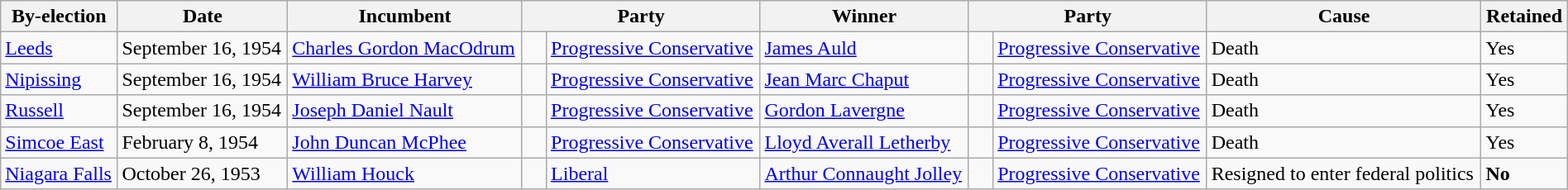<table class=wikitable style="width:100%">
<tr>
<th>By-election</th>
<th>Date</th>
<th>Incumbent</th>
<th colspan=2>Party</th>
<th>Winner</th>
<th colspan=2>Party</th>
<th>Cause</th>
<th>Retained</th>
</tr>
<tr>
<td><a href='#'>Leeds</a></td>
<td>September 16, 1954</td>
<td><a href='#'>Charles Gordon MacOdrum</a></td>
<td>   </td>
<td><a href='#'>Progressive Conservative</a></td>
<td><a href='#'>James Auld</a></td>
<td>   </td>
<td><a href='#'>Progressive Conservative</a></td>
<td>Death</td>
<td>Yes</td>
</tr>
<tr>
<td><a href='#'>Nipissing</a></td>
<td>September 16, 1954</td>
<td><a href='#'>William Bruce Harvey</a></td>
<td>   </td>
<td><a href='#'>Progressive Conservative</a></td>
<td><a href='#'>Jean Marc Chaput</a></td>
<td>   </td>
<td><a href='#'>Progressive Conservative</a></td>
<td>Death</td>
<td>Yes</td>
</tr>
<tr>
<td><a href='#'>Russell</a></td>
<td>September 16, 1954</td>
<td><a href='#'>Joseph Daniel Nault</a></td>
<td>   </td>
<td><a href='#'>Progressive Conservative</a></td>
<td><a href='#'>Gordon Lavergne</a></td>
<td>   </td>
<td><a href='#'>Progressive Conservative</a></td>
<td>Death</td>
<td>Yes</td>
</tr>
<tr>
<td><a href='#'>Simcoe East</a></td>
<td>February 8, 1954</td>
<td><a href='#'>John Duncan McPhee</a></td>
<td>   </td>
<td><a href='#'>Progressive Conservative</a></td>
<td><a href='#'>Lloyd Averall Letherby</a></td>
<td>   </td>
<td><a href='#'>Progressive Conservative</a></td>
<td>Death</td>
<td>Yes</td>
</tr>
<tr>
<td><a href='#'>Niagara Falls</a></td>
<td>October 26, 1953</td>
<td><a href='#'>William Houck</a></td>
<td>   </td>
<td><a href='#'>Liberal</a></td>
<td><a href='#'>Arthur Connaught Jolley</a></td>
<td>   </td>
<td><a href='#'>Progressive Conservative</a></td>
<td>Resigned to enter federal politics</td>
<td><strong>No</strong></td>
</tr>
</table>
